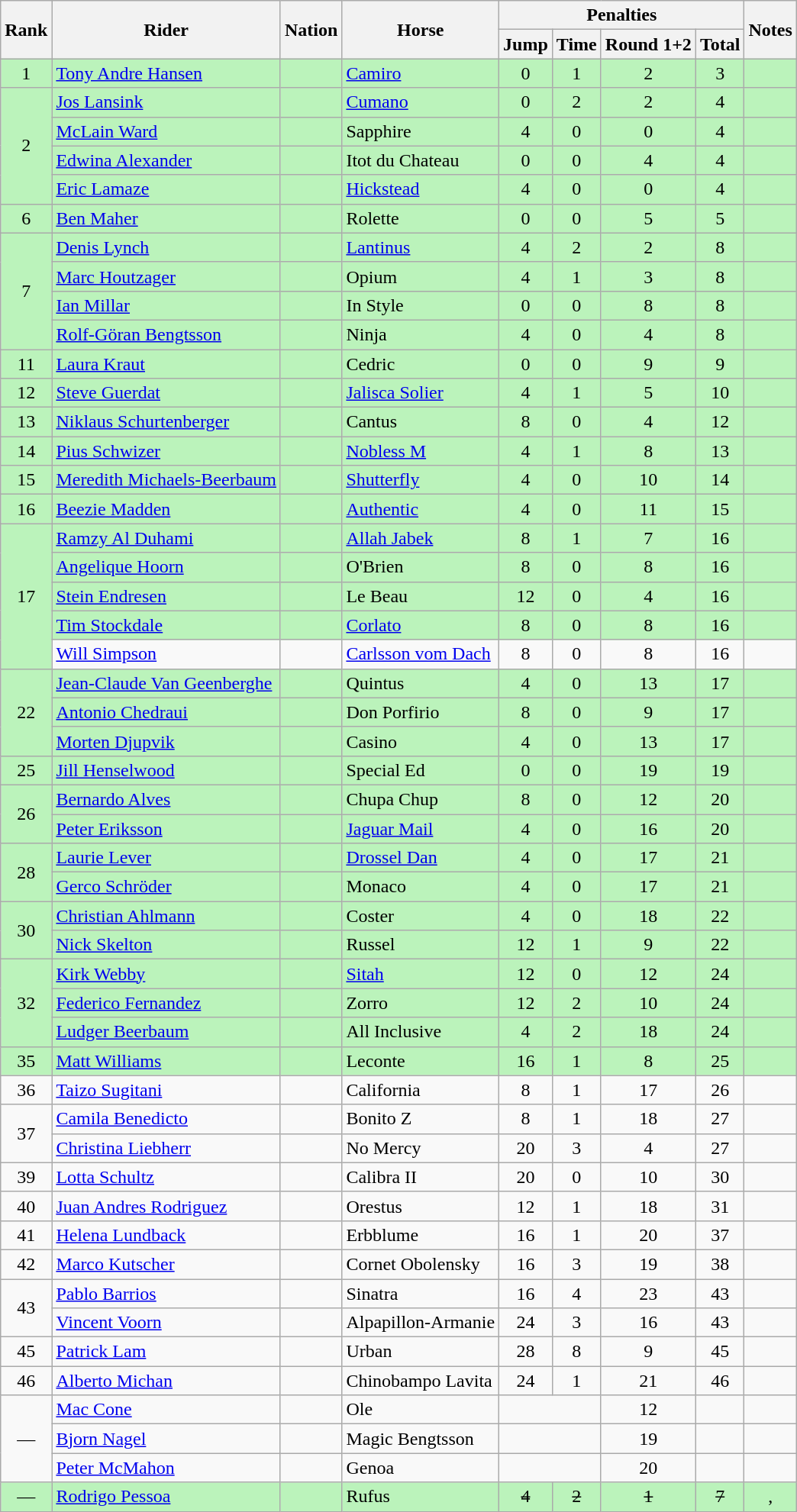<table class="wikitable sortable" style="text-align:center">
<tr>
<th rowspan="2">Rank</th>
<th rowspan="2">Rider</th>
<th rowspan="2">Nation</th>
<th rowspan="2">Horse</th>
<th colspan="4">Penalties</th>
<th rowspan=2>Notes</th>
</tr>
<tr>
<th>Jump</th>
<th>Time</th>
<th>Round 1+2</th>
<th>Total</th>
</tr>
<tr bgcolor=bbf3bb>
<td>1</td>
<td align=left><a href='#'>Tony Andre Hansen</a></td>
<td align=left></td>
<td align=left><a href='#'>Camiro</a></td>
<td>0</td>
<td>1</td>
<td>2</td>
<td>3</td>
<td></td>
</tr>
<tr bgcolor=bbf3bb>
<td rowspan="4">2</td>
<td align=left><a href='#'>Jos Lansink</a></td>
<td align=left></td>
<td align=left><a href='#'>Cumano</a></td>
<td>0</td>
<td>2</td>
<td>2</td>
<td>4</td>
<td></td>
</tr>
<tr bgcolor=bbf3bb>
<td align=left><a href='#'>McLain Ward</a></td>
<td align=left></td>
<td align=left>Sapphire</td>
<td>4</td>
<td>0</td>
<td>0</td>
<td>4</td>
<td></td>
</tr>
<tr bgcolor=bbf3bb>
<td align=left><a href='#'>Edwina Alexander</a></td>
<td align=left></td>
<td align=left>Itot du Chateau</td>
<td>0</td>
<td>0</td>
<td>4</td>
<td>4</td>
<td></td>
</tr>
<tr bgcolor=bbf3bb>
<td align=left><a href='#'>Eric Lamaze</a></td>
<td align=left></td>
<td align=left><a href='#'>Hickstead</a></td>
<td>4</td>
<td>0</td>
<td>0</td>
<td>4</td>
<td></td>
</tr>
<tr bgcolor=bbf3bb>
<td>6</td>
<td align=left><a href='#'>Ben Maher</a></td>
<td align=left></td>
<td align=left>Rolette</td>
<td>0</td>
<td>0</td>
<td>5</td>
<td>5</td>
<td></td>
</tr>
<tr bgcolor=bbf3bb>
<td rowspan="4">7</td>
<td align=left><a href='#'>Denis Lynch</a></td>
<td align=left></td>
<td align=left><a href='#'>Lantinus</a></td>
<td>4</td>
<td>2</td>
<td>2</td>
<td>8</td>
<td></td>
</tr>
<tr bgcolor=bbf3bb>
<td align=left><a href='#'>Marc Houtzager</a></td>
<td align=left></td>
<td align=left>Opium</td>
<td>4</td>
<td>1</td>
<td>3</td>
<td>8</td>
<td></td>
</tr>
<tr bgcolor=bbf3bb>
<td align=left><a href='#'>Ian Millar</a></td>
<td align=left></td>
<td align=left>In Style</td>
<td>0</td>
<td>0</td>
<td>8</td>
<td>8</td>
<td></td>
</tr>
<tr bgcolor=bbf3bb>
<td align=left><a href='#'>Rolf-Göran Bengtsson</a></td>
<td align=left></td>
<td align=left>Ninja</td>
<td>4</td>
<td>0</td>
<td>4</td>
<td>8</td>
<td></td>
</tr>
<tr bgcolor=bbf3bb>
<td>11</td>
<td align=left><a href='#'>Laura Kraut</a></td>
<td align=left></td>
<td align=left>Cedric</td>
<td>0</td>
<td>0</td>
<td>9</td>
<td>9</td>
<td></td>
</tr>
<tr bgcolor=bbf3bb>
<td>12</td>
<td align=left><a href='#'>Steve Guerdat</a></td>
<td align=left></td>
<td align=left><a href='#'>Jalisca Solier</a></td>
<td>4</td>
<td>1</td>
<td>5</td>
<td>10</td>
<td></td>
</tr>
<tr bgcolor=bbf3bb>
<td>13</td>
<td align=left><a href='#'>Niklaus Schurtenberger</a></td>
<td align=left></td>
<td align=left>Cantus</td>
<td>8</td>
<td>0</td>
<td>4</td>
<td>12</td>
<td></td>
</tr>
<tr bgcolor=bbf3bb>
<td>14</td>
<td align=left><a href='#'>Pius Schwizer</a></td>
<td align=left></td>
<td align=left><a href='#'>Nobless M</a></td>
<td>4</td>
<td>1</td>
<td>8</td>
<td>13</td>
<td></td>
</tr>
<tr bgcolor=bbf3bb>
<td>15</td>
<td align=left><a href='#'>Meredith Michaels-Beerbaum</a></td>
<td align=left></td>
<td align=left><a href='#'>Shutterfly</a></td>
<td>4</td>
<td>0</td>
<td>10</td>
<td>14</td>
<td></td>
</tr>
<tr bgcolor=bbf3bb>
<td>16</td>
<td align=left><a href='#'>Beezie Madden</a></td>
<td align=left></td>
<td align=left><a href='#'>Authentic</a></td>
<td>4</td>
<td>0</td>
<td>11</td>
<td>15</td>
<td></td>
</tr>
<tr bgcolor=bbf3bb>
<td rowspan="5">17</td>
<td align=left><a href='#'>Ramzy Al Duhami</a></td>
<td align=left></td>
<td align=left><a href='#'>Allah Jabek</a></td>
<td>8</td>
<td>1</td>
<td>7</td>
<td>16</td>
<td></td>
</tr>
<tr bgcolor=bbf3bb>
<td align=left><a href='#'>Angelique Hoorn</a></td>
<td align=left></td>
<td align=left>O'Brien</td>
<td>8</td>
<td>0</td>
<td>8</td>
<td>16</td>
<td></td>
</tr>
<tr bgcolor=bbf3bb>
<td align=left><a href='#'>Stein Endresen</a></td>
<td align=left></td>
<td align=left>Le Beau</td>
<td>12</td>
<td>0</td>
<td>4</td>
<td>16</td>
<td></td>
</tr>
<tr bgcolor=bbf3bb>
<td align=left><a href='#'>Tim Stockdale</a></td>
<td align=left></td>
<td align=left><a href='#'>Corlato</a></td>
<td>8</td>
<td>0</td>
<td>8</td>
<td>16</td>
<td></td>
</tr>
<tr>
<td align=left><a href='#'>Will Simpson</a></td>
<td align=left></td>
<td align=left><a href='#'>Carlsson vom Dach</a></td>
<td>8</td>
<td>0</td>
<td>8</td>
<td>16</td>
<td></td>
</tr>
<tr bgcolor=bbf3bb>
<td rowspan="3">22</td>
<td align=left><a href='#'>Jean-Claude Van Geenberghe</a></td>
<td align=left></td>
<td align=left>Quintus</td>
<td>4</td>
<td>0</td>
<td>13</td>
<td>17</td>
<td></td>
</tr>
<tr bgcolor=bbf3bb>
<td align=left><a href='#'>Antonio Chedraui</a></td>
<td align=left></td>
<td align=left>Don Porfirio</td>
<td>8</td>
<td>0</td>
<td>9</td>
<td>17</td>
<td></td>
</tr>
<tr bgcolor=bbf3bb>
<td align=left><a href='#'>Morten Djupvik</a></td>
<td align=left></td>
<td align=left>Casino</td>
<td>4</td>
<td>0</td>
<td>13</td>
<td>17</td>
<td></td>
</tr>
<tr bgcolor=bbf3bb>
<td>25</td>
<td align=left><a href='#'>Jill Henselwood</a></td>
<td align=left></td>
<td align=left>Special Ed</td>
<td>0</td>
<td>0</td>
<td>19</td>
<td>19</td>
<td></td>
</tr>
<tr bgcolor=bbf3bb>
<td rowspan="2">26</td>
<td align=left><a href='#'>Bernardo Alves</a></td>
<td align=left></td>
<td align=left>Chupa Chup</td>
<td>8</td>
<td>0</td>
<td>12</td>
<td>20</td>
<td></td>
</tr>
<tr bgcolor=bbf3bb>
<td align=left><a href='#'>Peter Eriksson</a></td>
<td align=left></td>
<td align=left><a href='#'>Jaguar Mail</a></td>
<td>4</td>
<td>0</td>
<td>16</td>
<td>20</td>
<td></td>
</tr>
<tr bgcolor=bbf3bb>
<td rowspan="2">28</td>
<td align=left><a href='#'>Laurie Lever</a></td>
<td align=left></td>
<td align=left><a href='#'>Drossel Dan</a></td>
<td>4</td>
<td>0</td>
<td>17</td>
<td>21</td>
<td></td>
</tr>
<tr bgcolor=bbf3bb>
<td align=left><a href='#'>Gerco Schröder</a></td>
<td align=left></td>
<td align=left>Monaco</td>
<td>4</td>
<td>0</td>
<td>17</td>
<td>21</td>
<td></td>
</tr>
<tr bgcolor=bbf3bb>
<td rowspan="2">30</td>
<td align=left><a href='#'>Christian Ahlmann</a></td>
<td align=left></td>
<td align=left>Coster</td>
<td>4</td>
<td>0</td>
<td>18</td>
<td>22</td>
<td></td>
</tr>
<tr bgcolor=bbf3bb>
<td align=left><a href='#'>Nick Skelton</a></td>
<td align=left></td>
<td align=left>Russel</td>
<td>12</td>
<td>1</td>
<td>9</td>
<td>22</td>
<td></td>
</tr>
<tr bgcolor=bbf3bb>
<td rowspan="3">32</td>
<td align=left><a href='#'>Kirk Webby</a></td>
<td align=left></td>
<td align=left><a href='#'>Sitah</a></td>
<td>12</td>
<td>0</td>
<td>12</td>
<td>24</td>
<td></td>
</tr>
<tr bgcolor=bbf3bb>
<td align=left><a href='#'>Federico Fernandez</a></td>
<td align=left></td>
<td align=left>Zorro</td>
<td>12</td>
<td>2</td>
<td>10</td>
<td>24</td>
<td></td>
</tr>
<tr bgcolor=bbf3bb>
<td align=left><a href='#'>Ludger Beerbaum</a></td>
<td align=left></td>
<td align=left>All Inclusive</td>
<td>4</td>
<td>2</td>
<td>18</td>
<td>24</td>
<td></td>
</tr>
<tr bgcolor=bbf3bb>
<td>35</td>
<td align=left><a href='#'>Matt Williams</a></td>
<td align=left></td>
<td align=left>Leconte</td>
<td>16</td>
<td>1</td>
<td>8</td>
<td>25</td>
<td></td>
</tr>
<tr>
<td>36</td>
<td align=left><a href='#'>Taizo Sugitani</a></td>
<td align=left></td>
<td align=left>California</td>
<td>8</td>
<td>1</td>
<td>17</td>
<td>26</td>
<td></td>
</tr>
<tr>
<td rowspan="2">37</td>
<td align=left><a href='#'>Camila Benedicto</a></td>
<td align=left></td>
<td align=left>Bonito Z</td>
<td>8</td>
<td>1</td>
<td>18</td>
<td>27</td>
<td></td>
</tr>
<tr>
<td align=left><a href='#'>Christina Liebherr</a></td>
<td align=left></td>
<td align=left>No Mercy</td>
<td>20</td>
<td>3</td>
<td>4</td>
<td>27</td>
<td></td>
</tr>
<tr>
<td>39</td>
<td align=left><a href='#'>Lotta Schultz</a></td>
<td align=left></td>
<td align=left>Calibra II</td>
<td>20</td>
<td>0</td>
<td>10</td>
<td>30</td>
<td></td>
</tr>
<tr>
<td>40</td>
<td align=left><a href='#'>Juan Andres Rodriguez</a></td>
<td align=left></td>
<td align=left>Orestus</td>
<td>12</td>
<td>1</td>
<td>18</td>
<td>31</td>
<td></td>
</tr>
<tr>
<td>41</td>
<td align=left><a href='#'>Helena Lundback</a></td>
<td align=left></td>
<td align=left>Erbblume</td>
<td>16</td>
<td>1</td>
<td>20</td>
<td>37</td>
<td></td>
</tr>
<tr>
<td>42</td>
<td align=left><a href='#'>Marco Kutscher</a></td>
<td align=left></td>
<td align=left>Cornet Obolensky</td>
<td>16</td>
<td>3</td>
<td>19</td>
<td>38</td>
<td></td>
</tr>
<tr>
<td rowspan="2">43</td>
<td align=left><a href='#'>Pablo Barrios</a></td>
<td align=left></td>
<td align=left>Sinatra</td>
<td>16</td>
<td>4</td>
<td>23</td>
<td>43</td>
<td></td>
</tr>
<tr>
<td align=left><a href='#'>Vincent Voorn</a></td>
<td align=left></td>
<td align=left>Alpapillon-Armanie</td>
<td>24</td>
<td>3</td>
<td>16</td>
<td>43</td>
<td></td>
</tr>
<tr>
<td>45</td>
<td align=left><a href='#'>Patrick Lam</a></td>
<td align=left></td>
<td align=left>Urban</td>
<td>28</td>
<td>8</td>
<td>9</td>
<td>45</td>
<td></td>
</tr>
<tr>
<td>46</td>
<td align=left><a href='#'>Alberto Michan</a></td>
<td align=left></td>
<td align=left>Chinobampo Lavita</td>
<td>24</td>
<td>1</td>
<td>21</td>
<td>46</td>
<td></td>
</tr>
<tr>
<td rowspan=3 data-sort-value=47>—</td>
<td align=left><a href='#'>Mac Cone</a></td>
<td align=left></td>
<td align=left>Ole</td>
<td colspan="2" data-sort-value=99></td>
<td>12</td>
<td data-sort-value=99></td>
<td></td>
</tr>
<tr>
<td align=left><a href='#'>Bjorn Nagel</a></td>
<td align=left></td>
<td align=left>Magic Bengtsson</td>
<td colspan="2" data-sort-value="99"></td>
<td>19</td>
<td data-sort-value=99></td>
<td></td>
</tr>
<tr>
<td align=left><a href='#'>Peter McMahon</a></td>
<td align=left></td>
<td align=left>Genoa</td>
<td colspan="2" data-sort-value=99></td>
<td>20</td>
<td data-sort-value=99></td>
<td></td>
</tr>
<tr bgcolor=bbf3bb>
<td data-sort-value=50>—</td>
<td align=left><a href='#'>Rodrigo Pessoa</a></td>
<td align=left></td>
<td align=left>Rufus</td>
<td><s>4</s></td>
<td><s>2</s></td>
<td><s>1</s></td>
<td><s>7</s></td>
<td>, </td>
</tr>
</table>
